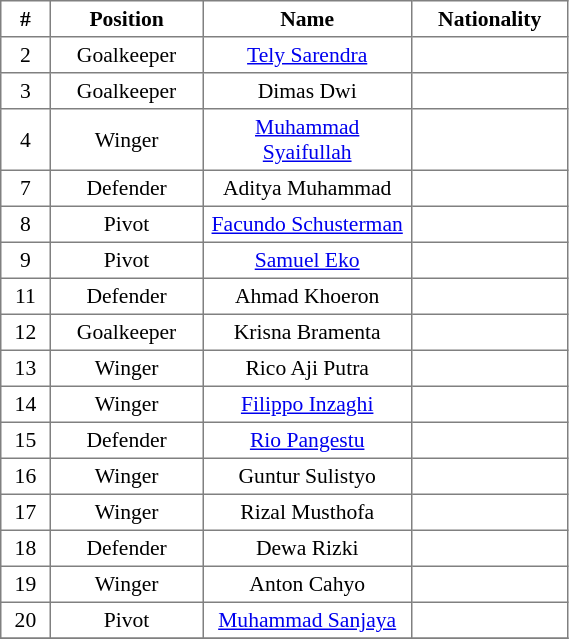<table border="1" style="border-collapse:collapse; font-size:90%;" cellpadding="3" cellspacing="0" width="30%">
<tr>
<th width="2%">#</th>
<th width="5%">Position</th>
<th width="10%">Name</th>
<th width="5%">Nationality</th>
</tr>
<tr align="center">
<td>2</td>
<td>Goalkeeper</td>
<td><a href='#'>Tely Sarendra</a></td>
<td></td>
</tr>
<tr align="center">
<td>3</td>
<td>Goalkeeper</td>
<td>Dimas Dwi</td>
<td></td>
</tr>
<tr align="center">
<td>4</td>
<td>Winger</td>
<td><a href='#'>Muhammad Syaifullah</a></td>
<td></td>
</tr>
<tr align="center">
<td>7</td>
<td>Defender</td>
<td>Aditya Muhammad</td>
<td></td>
</tr>
<tr align="center">
<td>8</td>
<td>Pivot</td>
<td><a href='#'>Facundo Schusterman</a></td>
<td></td>
</tr>
<tr align="center">
<td>9</td>
<td>Pivot</td>
<td><a href='#'>Samuel Eko</a></td>
<td></td>
</tr>
<tr align="center">
<td>11</td>
<td>Defender</td>
<td>Ahmad Khoeron</td>
<td></td>
</tr>
<tr align="center">
<td>12</td>
<td>Goalkeeper</td>
<td>Krisna Bramenta</td>
<td></td>
</tr>
<tr align="center">
<td>13</td>
<td>Winger</td>
<td>Rico Aji Putra</td>
<td></td>
</tr>
<tr align="center">
<td>14</td>
<td>Winger</td>
<td><a href='#'>Filippo Inzaghi</a></td>
<td></td>
</tr>
<tr align="center">
<td>15</td>
<td>Defender</td>
<td><a href='#'>Rio Pangestu</a></td>
<td></td>
</tr>
<tr align="center">
<td>16</td>
<td>Winger</td>
<td>Guntur Sulistyo</td>
<td></td>
</tr>
<tr align="center">
<td>17</td>
<td>Winger</td>
<td>Rizal Musthofa</td>
<td></td>
</tr>
<tr align="center">
<td>18</td>
<td>Defender</td>
<td>Dewa Rizki</td>
<td></td>
</tr>
<tr align="center">
<td>19</td>
<td>Winger</td>
<td>Anton Cahyo</td>
<td></td>
</tr>
<tr align="center">
<td>20</td>
<td>Pivot</td>
<td><a href='#'>Muhammad Sanjaya</a></td>
<td></td>
</tr>
<tr align="center">
</tr>
</table>
